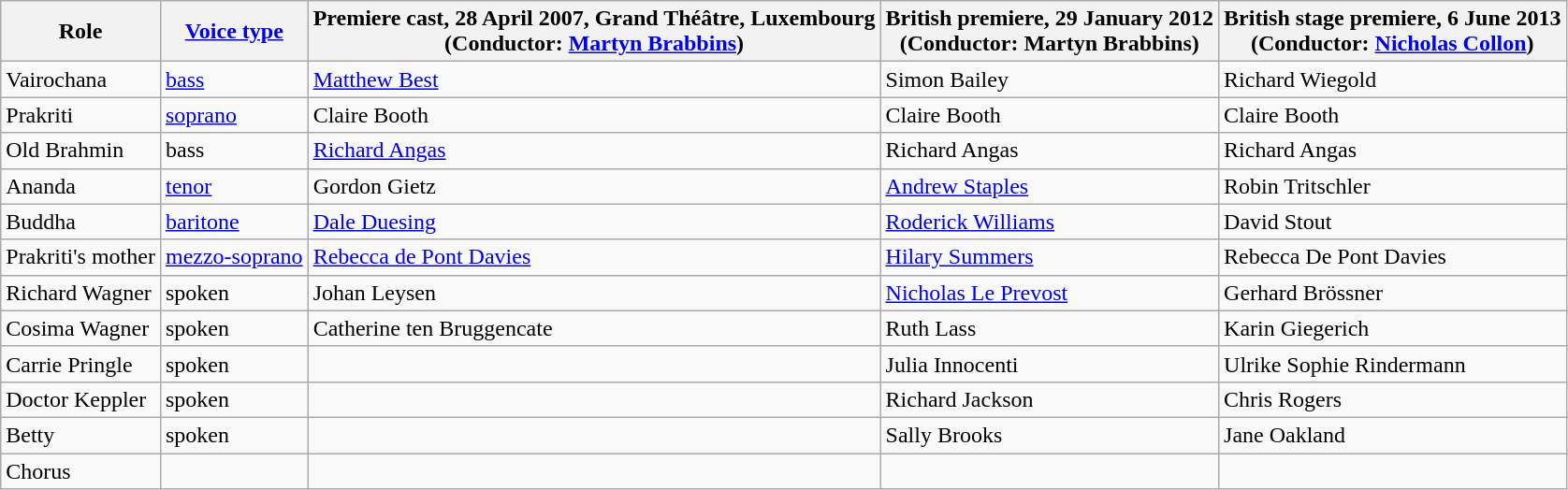<table class="wikitable">
<tr>
<th>Role</th>
<th><a href='#'>Voice type</a></th>
<th>Premiere cast, 28 April 2007, Grand Théâtre, Luxembourg<br>(Conductor: <a href='#'>Martyn Brabbins</a>)</th>
<th>British premiere, 29 January 2012<br>(Conductor: Martyn Brabbins)</th>
<th>British stage premiere, 6 June 2013<br>(Conductor: <a href='#'>Nicholas Collon</a>)</th>
</tr>
<tr>
<td>Vairochana</td>
<td><a href='#'>bass</a></td>
<td><a href='#'>Matthew Best</a></td>
<td>Simon Bailey</td>
<td>Richard Wiegold</td>
</tr>
<tr>
<td>Prakriti</td>
<td><a href='#'>soprano</a></td>
<td>Claire Booth</td>
<td>Claire Booth</td>
<td>Claire Booth</td>
</tr>
<tr>
<td>Old Brahmin</td>
<td>bass</td>
<td><a href='#'>Richard Angas</a></td>
<td>Richard Angas</td>
<td>Richard Angas</td>
</tr>
<tr>
<td>Ananda</td>
<td><a href='#'>tenor</a></td>
<td>Gordon Gietz</td>
<td><a href='#'>Andrew Staples</a></td>
<td>Robin Tritschler</td>
</tr>
<tr>
<td>Buddha</td>
<td><a href='#'>baritone</a></td>
<td><a href='#'>Dale Duesing</a></td>
<td><a href='#'>Roderick Williams</a></td>
<td>David Stout</td>
</tr>
<tr>
<td>Prakriti's mother</td>
<td><a href='#'>mezzo-soprano</a></td>
<td><a href='#'>Rebecca de Pont Davies</a></td>
<td><a href='#'>Hilary Summers</a></td>
<td>Rebecca De Pont Davies</td>
</tr>
<tr>
<td>Richard Wagner</td>
<td>spoken</td>
<td>Johan Leysen</td>
<td><a href='#'>Nicholas Le Prevost</a></td>
<td>Gerhard Brössner</td>
</tr>
<tr>
<td>Cosima Wagner</td>
<td>spoken</td>
<td>Catherine ten Bruggencate</td>
<td>Ruth Lass</td>
<td>Karin Giegerich</td>
</tr>
<tr>
<td>Carrie Pringle</td>
<td>spoken</td>
<td></td>
<td>Julia Innocenti</td>
<td>Ulrike Sophie Rindermann</td>
</tr>
<tr>
<td>Doctor Keppler</td>
<td>spoken</td>
<td></td>
<td>Richard Jackson</td>
<td>Chris Rogers</td>
</tr>
<tr>
<td>Betty</td>
<td>spoken</td>
<td></td>
<td>Sally Brooks</td>
<td>Jane Oakland</td>
</tr>
<tr>
<td>Chorus</td>
<td></td>
<td></td>
<td></td>
<td></td>
</tr>
</table>
